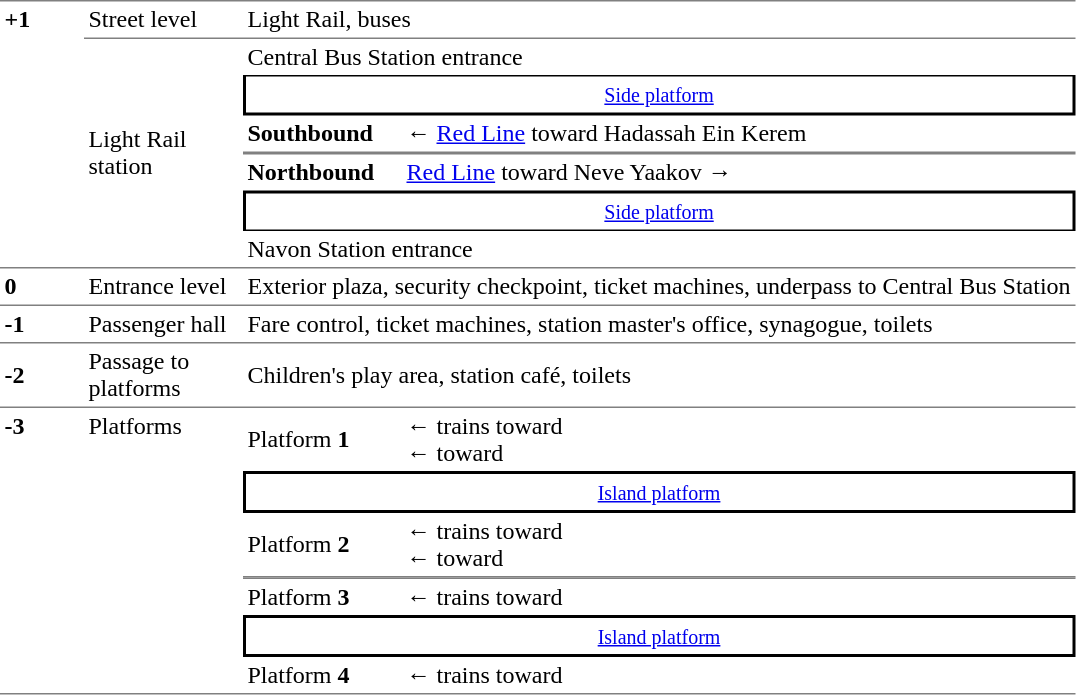<table border=0 cellspacing=0 cellpadding=3>
<tr>
<td style="border-top:solid 1px gray;" width=50 rowspan=7 valign=top><strong>+1</strong></td>
<td style="border-top:solid 1px gray;" width=100>Street level</td>
<td style="border-top:solid 1px gray;" width=500 colspan=2>Light Rail, buses</td>
</tr>
<tr>
<td style="border-top:solid 1px gray;" rowspan=6>Light Rail station</td>
<td style="border-top:solid 1px gray;" colspan=2>Central Bus Station entrance</td>
</tr>
<tr>
<td style="border-top:solid 1px black;border-right:solid 2px black;border-left:solid 2px black;border-bottom:solid 2px black;text-align:center;" colspan=2><small><a href='#'>Side platform</a></small></td>
</tr>
<tr>
<td style="border-bottom:solid 1px gray;" width=100><strong>Southbound</strong></td>
<td style="border-bottom:solid 1px gray;">← <a href='#'>Red Line</a> toward Hadassah Ein Kerem </td>
</tr>
<tr>
<td style="border-top:solid 1px gray;"><strong>Northbound</strong></td>
<td style="border-top:solid 1px gray;"> <a href='#'>Red Line</a> toward Neve Yaakov  →</td>
</tr>
<tr>
<td style="border-top:solid 2px black;border-right:solid 2px black;border-left:solid 2px black;border-bottom:solid 1px black;text-align:center;" colspan=2><small><a href='#'>Side platform</a></small></td>
</tr>
<tr>
<td colspan=2>Navon Station entrance</td>
</tr>
<tr>
<td style="border-top:solid 1px gray;"><strong>0</strong></td>
<td style="border-top:solid 1px gray;">Entrance level</td>
<td style="border-top:solid 1px gray;" colspan=2>Exterior plaza, security checkpoint, ticket machines, underpass to Central Bus Station</td>
</tr>
<tr>
<td style="border-top:solid 1px gray;"><strong>-1</strong></td>
<td style="border-top:solid 1px gray;">Passenger hall</td>
<td style="border-top:solid 1px gray;" colspan=2>Fare control, ticket machines, station master's office, synagogue, toilets</td>
</tr>
<tr>
<td style="border-top:solid 1px gray;"><strong>-2</strong></td>
<td style="border-top:solid 1px gray;">Passage to platforms</td>
<td style="border-top:solid 1px gray;" colspan=2>Children's play area, station café, toilets</td>
</tr>
<tr>
<td style="border-top:solid 1px gray; border-bottom:solid 1px gray;" width=50 rowspan=6 valign=top><strong>-3</strong></td>
<td style="border-top:solid 1px gray; border-bottom:solid 1px gray;" rowspan=6 valign=top>Platforms</td>
<td style="border-top:solid 1px gray;">Platform <strong>1</strong></td>
<td style="border-top:solid 1px gray;">←  trains toward  <br>←  toward  </td>
</tr>
<tr>
<td style="border-top:solid 2px black;border-right:solid 2px black;border-left:solid 2px black;border-bottom:solid 2px black;text-align:center;" colspan=3><small><a href='#'>Island platform</a></small></td>
</tr>
<tr>
<td style="border-bottom:solid 1px gray;">Platform <strong>2</strong></td>
<td style="border-bottom:solid 1px gray;">←  trains toward  <br>←  toward  </td>
</tr>
<tr>
<td style="border-top:solid 1px gray;">Platform <strong>3</strong></td>
<td style="border-top:solid 1px gray;">←  trains toward  <br></td>
</tr>
<tr>
<td style="border-top:solid 2px black;border-right:solid 2px black;border-left:solid 2px black;border-bottom:solid 2px black;text-align:center;" colspan=3><small><a href='#'>Island platform</a></small></td>
</tr>
<tr>
<td style="border-bottom:solid 1px gray;">Platform <strong>4</strong></td>
<td style="border-bottom:solid 1px gray;">←  trains toward  </td>
</tr>
</table>
